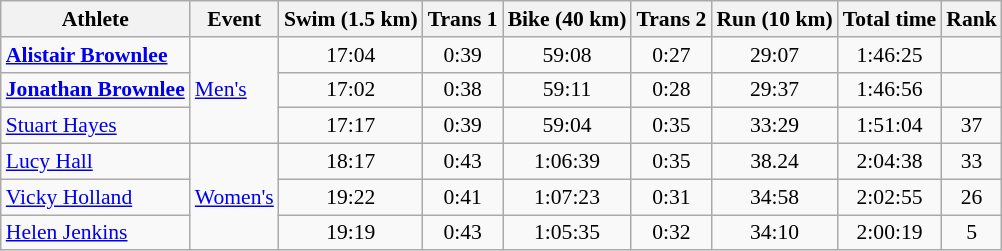<table class="wikitable" style="font-size:90%;">
<tr>
<th>Athlete</th>
<th>Event</th>
<th>Swim (1.5 km)</th>
<th>Trans 1</th>
<th>Bike (40 km)</th>
<th>Trans 2</th>
<th>Run (10 km)</th>
<th>Total time</th>
<th>Rank</th>
</tr>
<tr align=center>
<td align=left><strong><a href='#'>Alistair Brownlee</a></strong></td>
<td style="text-align:left;" rowspan="3"><a href='#'>Men's</a></td>
<td>17:04</td>
<td>0:39</td>
<td>59:08</td>
<td>0:27</td>
<td>29:07</td>
<td>1:46:25</td>
<td></td>
</tr>
<tr align=center>
<td align=left><strong><a href='#'>Jonathan Brownlee</a></strong></td>
<td>17:02</td>
<td>0:38</td>
<td>59:11</td>
<td>0:28</td>
<td>29:37</td>
<td>1:46:56</td>
<td></td>
</tr>
<tr align=center>
<td align=left><a href='#'>Stuart Hayes</a></td>
<td>17:17</td>
<td>0:39</td>
<td>59:04</td>
<td>0:35</td>
<td>33:29</td>
<td>1:51:04</td>
<td>37</td>
</tr>
<tr align=center>
<td align=left><a href='#'>Lucy Hall</a></td>
<td style="text-align:left;" rowspan="3"><a href='#'>Women's</a></td>
<td>18:17</td>
<td>0:43</td>
<td>1:06:39</td>
<td>0:35</td>
<td>38.24</td>
<td>2:04:38</td>
<td>33</td>
</tr>
<tr align=center>
<td align=left><a href='#'>Vicky Holland</a></td>
<td>19:22</td>
<td>0:41</td>
<td>1:07:23</td>
<td>0:31</td>
<td>34:58</td>
<td>2:02:55</td>
<td>26</td>
</tr>
<tr align=center>
<td align=left><a href='#'>Helen Jenkins</a></td>
<td>19:19</td>
<td>0:43</td>
<td>1:05:35</td>
<td>0:32</td>
<td>34:10</td>
<td>2:00:19</td>
<td>5</td>
</tr>
</table>
